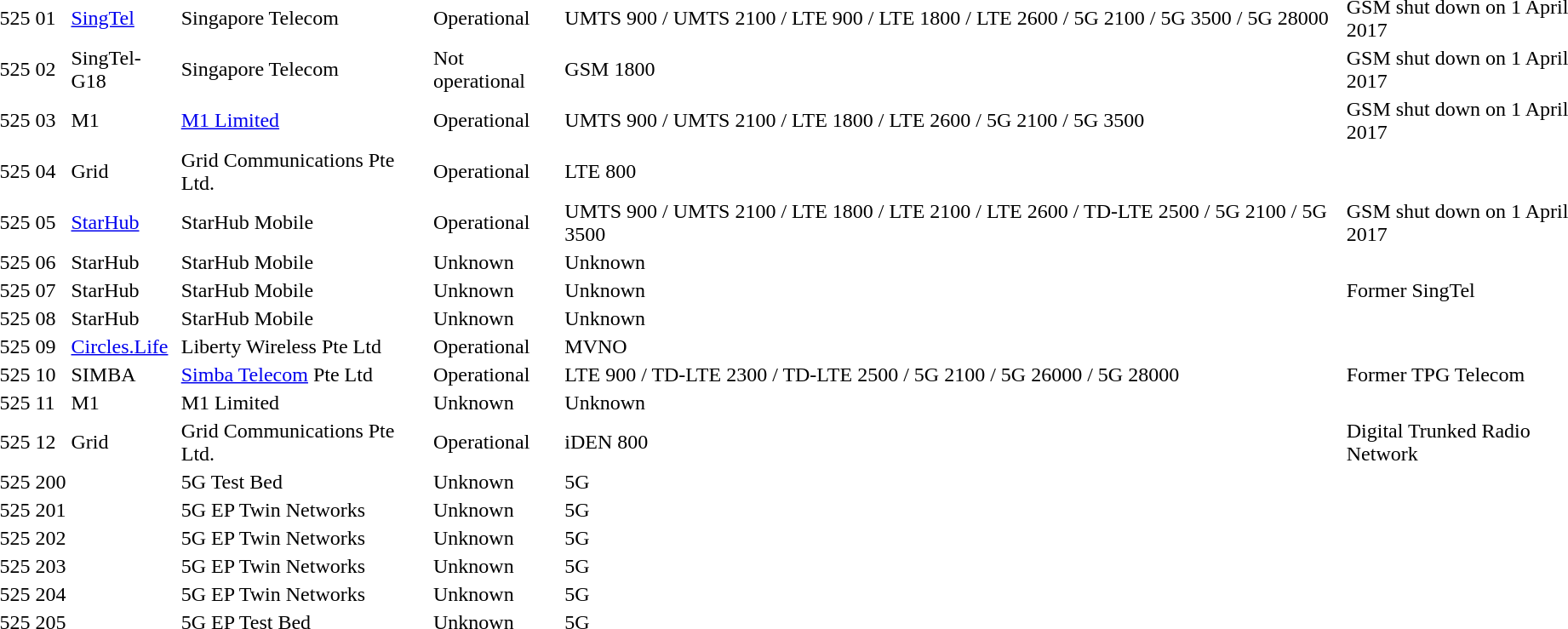<table>
<tr>
<td>525</td>
<td>01</td>
<td><a href='#'>SingTel</a></td>
<td>Singapore Telecom</td>
<td>Operational</td>
<td>UMTS 900 / UMTS 2100 / LTE 900 / LTE 1800 / LTE 2600 / 5G 2100 / 5G 3500 / 5G 28000</td>
<td> GSM shut down on 1 April 2017</td>
</tr>
<tr>
<td>525</td>
<td>02</td>
<td>SingTel-G18</td>
<td>Singapore Telecom</td>
<td>Not operational</td>
<td>GSM 1800</td>
<td> GSM shut down on 1 April 2017</td>
</tr>
<tr>
<td>525</td>
<td>03</td>
<td>M1</td>
<td><a href='#'>M1 Limited</a></td>
<td>Operational</td>
<td>UMTS 900 / UMTS 2100 / LTE 1800 / LTE 2600 / 5G 2100 / 5G 3500</td>
<td> GSM shut down on 1 April 2017</td>
</tr>
<tr>
<td>525</td>
<td>04</td>
<td>Grid</td>
<td>Grid Communications Pte Ltd.</td>
<td>Operational</td>
<td>LTE 800</td>
<td></td>
</tr>
<tr>
<td>525</td>
<td>05</td>
<td><a href='#'>StarHub</a></td>
<td>StarHub Mobile</td>
<td>Operational</td>
<td>UMTS 900 / UMTS 2100 / LTE 1800 / LTE 2100 / LTE 2600 / TD-LTE 2500 / 5G 2100 / 5G 3500</td>
<td> GSM shut down on 1 April 2017</td>
</tr>
<tr>
<td>525</td>
<td>06</td>
<td>StarHub</td>
<td>StarHub Mobile</td>
<td>Unknown</td>
<td>Unknown</td>
<td></td>
</tr>
<tr>
<td>525</td>
<td>07</td>
<td>StarHub</td>
<td>StarHub Mobile</td>
<td>Unknown</td>
<td>Unknown</td>
<td>Former SingTel</td>
</tr>
<tr>
<td>525</td>
<td>08</td>
<td>StarHub</td>
<td>StarHub Mobile</td>
<td>Unknown</td>
<td>Unknown</td>
<td></td>
</tr>
<tr>
<td>525</td>
<td>09</td>
<td><a href='#'>Circles.Life</a></td>
<td>Liberty Wireless Pte Ltd</td>
<td>Operational</td>
<td>MVNO</td>
<td></td>
</tr>
<tr>
<td>525</td>
<td>10</td>
<td>SIMBA</td>
<td><a href='#'>Simba Telecom</a> Pte Ltd</td>
<td>Operational</td>
<td>LTE 900 / TD-LTE 2300 / TD-LTE 2500 / 5G 2100 / 5G 26000 / 5G 28000</td>
<td>Former TPG Telecom</td>
</tr>
<tr>
<td>525</td>
<td>11</td>
<td>M1</td>
<td>M1 Limited</td>
<td>Unknown</td>
<td>Unknown</td>
<td></td>
</tr>
<tr>
<td>525</td>
<td>12</td>
<td>Grid</td>
<td>Grid Communications Pte Ltd.</td>
<td>Operational</td>
<td>iDEN 800</td>
<td>Digital Trunked Radio Network</td>
</tr>
<tr>
<td>525</td>
<td>200</td>
<td></td>
<td>5G Test Bed</td>
<td>Unknown</td>
<td>5G</td>
<td></td>
</tr>
<tr>
<td>525</td>
<td>201</td>
<td></td>
<td>5G EP Twin Networks</td>
<td>Unknown</td>
<td>5G</td>
<td></td>
</tr>
<tr>
<td>525</td>
<td>202</td>
<td></td>
<td>5G EP Twin Networks</td>
<td>Unknown</td>
<td>5G</td>
<td></td>
</tr>
<tr>
<td>525</td>
<td>203</td>
<td></td>
<td>5G EP Twin Networks</td>
<td>Unknown</td>
<td>5G</td>
<td></td>
</tr>
<tr>
<td>525</td>
<td>204</td>
<td></td>
<td>5G EP Twin Networks</td>
<td>Unknown</td>
<td>5G</td>
<td></td>
</tr>
<tr>
<td>525</td>
<td>205</td>
<td></td>
<td>5G EP Test Bed</td>
<td>Unknown</td>
<td>5G</td>
<td></td>
</tr>
</table>
